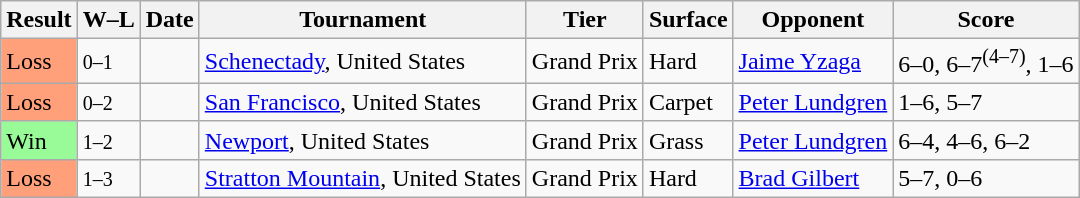<table class="sortable wikitable">
<tr>
<th>Result</th>
<th class="unsortable">W–L</th>
<th>Date</th>
<th>Tournament</th>
<th>Tier</th>
<th>Surface</th>
<th>Opponent</th>
<th class="unsortable">Score</th>
</tr>
<tr>
<td style="background:#ffa07a;">Loss</td>
<td><small>0–1</small></td>
<td><a href='#'></a></td>
<td><a href='#'>Schenectady</a>, United States</td>
<td>Grand Prix</td>
<td>Hard</td>
<td> <a href='#'>Jaime Yzaga</a></td>
<td>6–0, 6–7<sup>(4–7)</sup>, 1–6</td>
</tr>
<tr>
<td style="background:#ffa07a;">Loss</td>
<td><small>0–2</small></td>
<td><a href='#'></a></td>
<td><a href='#'>San Francisco</a>, United States</td>
<td>Grand Prix</td>
<td>Carpet</td>
<td> <a href='#'>Peter Lundgren</a></td>
<td>1–6, 5–7</td>
</tr>
<tr>
<td style="background:#98fb98;">Win</td>
<td><small>1–2</small></td>
<td><a href='#'></a></td>
<td><a href='#'>Newport</a>, United States</td>
<td>Grand Prix</td>
<td>Grass</td>
<td> <a href='#'>Peter Lundgren</a></td>
<td>6–4, 4–6, 6–2</td>
</tr>
<tr>
<td style="background:#ffa07a;">Loss</td>
<td><small>1–3</small></td>
<td><a href='#'></a></td>
<td><a href='#'>Stratton Mountain</a>, United States</td>
<td>Grand Prix</td>
<td>Hard</td>
<td> <a href='#'>Brad Gilbert</a></td>
<td>5–7, 0–6</td>
</tr>
</table>
